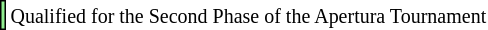<table>
<tr>
<td bgcolor=#90EE90 style="border: 1px solid black"></td>
<td bgcolor=#ffffff><small>Qualified for the Second Phase of the Apertura Tournament</small></td>
</tr>
</table>
